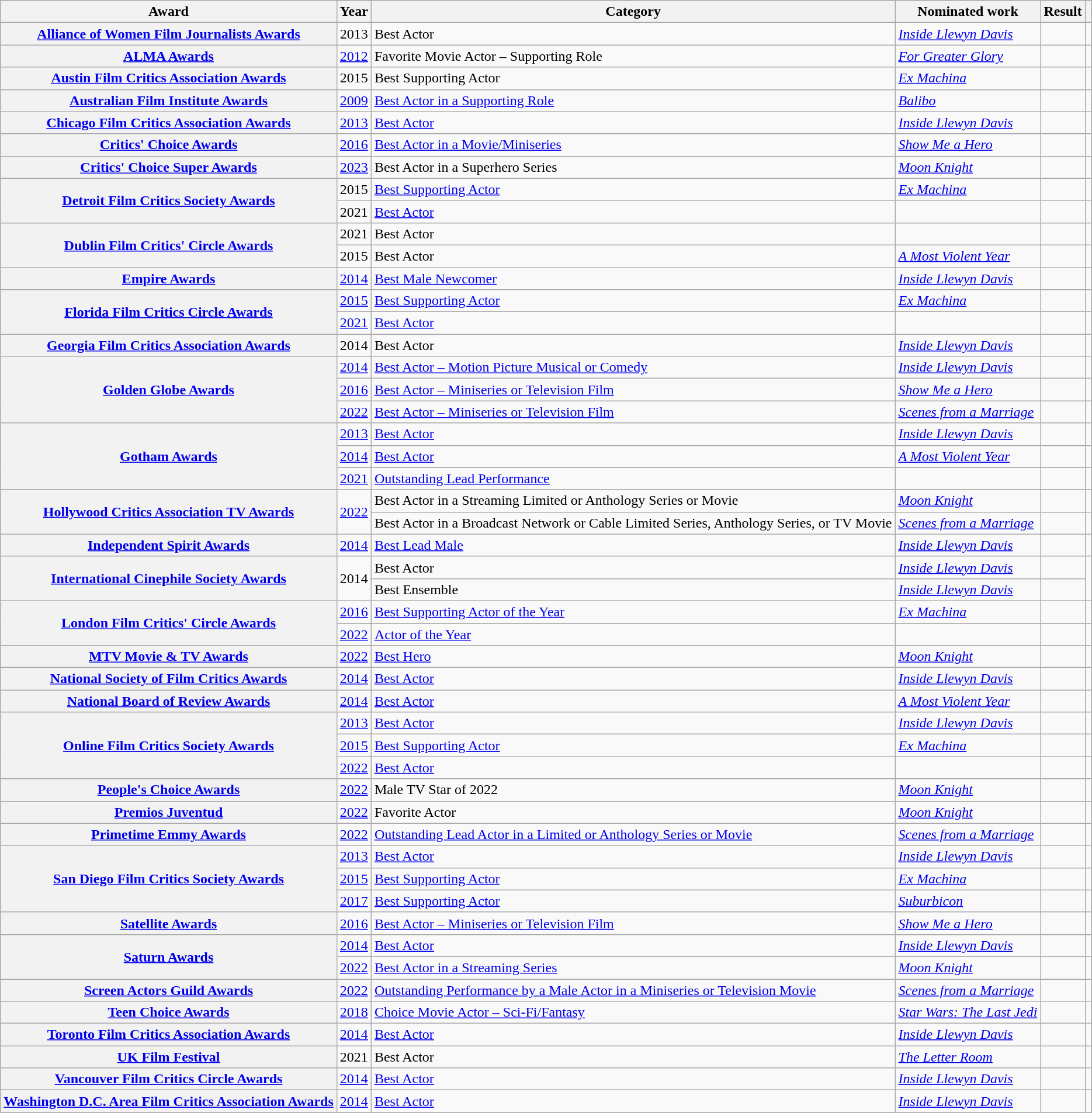<table class="wikitable plainrowheaders sortable">
<tr>
<th scope="col">Award</th>
<th scope="col">Year</th>
<th scope="col">Category</th>
<th scope="col">Nominated work</th>
<th scope="col">Result</th>
<th scope="col" class="unsortable"></th>
</tr>
<tr>
<th scope="row"><a href='#'>Alliance of Women Film Journalists Awards</a></th>
<td>2013</td>
<td>Best Actor</td>
<td><em><a href='#'>Inside Llewyn Davis</a></em></td>
<td></td>
<td style="text-align:center;"><br></td>
</tr>
<tr>
<th scope="row"><a href='#'>ALMA Awards</a></th>
<td><a href='#'>2012</a></td>
<td>Favorite Movie Actor – Supporting Role</td>
<td><em><a href='#'>For Greater Glory</a></em></td>
<td></td>
<td style="text-align:center;"><br></td>
</tr>
<tr>
<th scope="row"><a href='#'>Austin Film Critics Association Awards</a></th>
<td>2015</td>
<td>Best Supporting Actor</td>
<td><em><a href='#'>Ex Machina</a></em></td>
<td></td>
<td style="text-align:center;"><br></td>
</tr>
<tr>
<th scope="row"><a href='#'>Australian Film Institute Awards</a></th>
<td><a href='#'>2009</a></td>
<td><a href='#'>Best Actor in a Supporting Role</a></td>
<td><em><a href='#'>Balibo</a></em></td>
<td></td>
<td style="text-align:center;"></td>
</tr>
<tr>
<th scope="row"><a href='#'>Chicago Film Critics Association Awards</a></th>
<td><a href='#'>2013</a></td>
<td><a href='#'>Best Actor</a></td>
<td><em><a href='#'>Inside Llewyn Davis</a></em></td>
<td></td>
<td style="text-align:center;"></td>
</tr>
<tr>
<th scope="row"><a href='#'>Critics' Choice Awards</a></th>
<td><a href='#'>2016</a></td>
<td><a href='#'>Best Actor in a Movie/Miniseries</a></td>
<td><em><a href='#'>Show Me a Hero</a></em></td>
<td></td>
<td style="text-align:center;"></td>
</tr>
<tr>
<th scope="row"><a href='#'>Critics' Choice Super Awards</a></th>
<td><a href='#'>2023</a></td>
<td>Best Actor in a Superhero Series</td>
<td><em><a href='#'>Moon Knight</a></em></td>
<td></td>
<td style="text-align:center;"></td>
</tr>
<tr>
<th scope="rowgroup" rowspan="2"><a href='#'>Detroit Film Critics Society Awards</a></th>
<td>2015</td>
<td><a href='#'>Best Supporting Actor</a></td>
<td><em><a href='#'>Ex Machina</a></em></td>
<td></td>
<td style="text-align:center;"></td>
</tr>
<tr>
<td>2021</td>
<td><a href='#'>Best Actor</a></td>
<td><em></em></td>
<td></td>
<td style="text-align:center;"></td>
</tr>
<tr>
<th scope="rowgroup" rowspan="2"><a href='#'>Dublin Film Critics' Circle Awards</a></th>
<td>2021</td>
<td>Best Actor</td>
<td><em></em></td>
<td></td>
<td style="text-align:center;"></td>
</tr>
<tr>
<td>2015</td>
<td>Best Actor</td>
<td><em><a href='#'>A Most Violent Year</a></em></td>
<td></td>
<td style="text-align:center;"></td>
</tr>
<tr>
<th scope="row"><a href='#'>Empire Awards</a></th>
<td><a href='#'>2014</a></td>
<td><a href='#'>Best Male Newcomer</a></td>
<td><em><a href='#'>Inside Llewyn Davis</a></em></td>
<td></td>
<td style="text-align:center;"></td>
</tr>
<tr>
<th scope="rowgroup" rowspan="2"><a href='#'>Florida Film Critics Circle Awards</a></th>
<td><a href='#'>2015</a></td>
<td><a href='#'>Best Supporting Actor</a></td>
<td><em><a href='#'>Ex Machina</a></em></td>
<td></td>
<td style="text-align:center;"></td>
</tr>
<tr>
<td><a href='#'>2021</a></td>
<td><a href='#'>Best Actor</a></td>
<td><em></em></td>
<td></td>
<td style="text-align:center;"></td>
</tr>
<tr>
<th scope="row"><a href='#'>Georgia Film Critics Association Awards</a></th>
<td>2014</td>
<td>Best Actor</td>
<td><em><a href='#'>Inside Llewyn Davis</a></em></td>
<td></td>
<td style="text-align:center;"><br></td>
</tr>
<tr>
<th scope="rowgroup" rowspan="3"><a href='#'>Golden Globe Awards</a></th>
<td><a href='#'>2014</a></td>
<td><a href='#'>Best Actor – Motion Picture Musical or Comedy</a></td>
<td><em><a href='#'>Inside Llewyn Davis</a></em></td>
<td></td>
<td style="text-align:center;"></td>
</tr>
<tr>
<td><a href='#'>2016</a></td>
<td><a href='#'>Best Actor – Miniseries or Television Film</a></td>
<td><em><a href='#'>Show Me a Hero</a></em></td>
<td></td>
<td style="text-align:center;"></td>
</tr>
<tr>
<td><a href='#'>2022</a></td>
<td><a href='#'>Best Actor – Miniseries or Television Film</a></td>
<td><em><a href='#'>Scenes from a Marriage</a></em></td>
<td></td>
<td style="text-align:center;"></td>
</tr>
<tr>
<th scope="rowgroup" rowspan="3"><a href='#'>Gotham Awards</a></th>
<td><a href='#'>2013</a></td>
<td><a href='#'>Best Actor</a></td>
<td><em><a href='#'>Inside Llewyn Davis</a></em></td>
<td></td>
<td style="text-align:center;"></td>
</tr>
<tr>
<td><a href='#'>2014</a></td>
<td><a href='#'>Best Actor</a></td>
<td><em><a href='#'>A Most Violent Year</a></em></td>
<td></td>
<td style="text-align:center;"></td>
</tr>
<tr>
<td><a href='#'>2021</a></td>
<td><a href='#'>Outstanding Lead Performance</a></td>
<td><em></em></td>
<td></td>
<td style="text-align:center;"></td>
</tr>
<tr>
<th rowspan="2" scope="row"><a href='#'>Hollywood Critics Association TV Awards</a></th>
<td rowspan="2"><a href='#'>2022</a></td>
<td>Best Actor in a Streaming Limited or Anthology Series or Movie</td>
<td><em><a href='#'>Moon Knight</a></em></td>
<td></td>
<td style="text-align:center;"></td>
</tr>
<tr>
<td>Best Actor in a Broadcast Network or Cable Limited Series, Anthology Series, or TV Movie</td>
<td><em><a href='#'>Scenes from a Marriage</a></em></td>
<td></td>
<td style="text-align:center;"></td>
</tr>
<tr>
<th scope="row"><a href='#'>Independent Spirit Awards</a></th>
<td><a href='#'>2014</a></td>
<td><a href='#'>Best Lead Male</a></td>
<td><em><a href='#'>Inside Llewyn Davis</a></em></td>
<td></td>
<td style="text-align:center;"><br></td>
</tr>
<tr>
<th scope="rowgroup" rowspan="2"><a href='#'>International Cinephile Society Awards</a></th>
<td rowspan="2">2014</td>
<td>Best Actor</td>
<td><em><a href='#'>Inside Llewyn Davis</a></em></td>
<td></td>
<td style="text-align:center;" rowspan="2"></td>
</tr>
<tr>
<td>Best Ensemble</td>
<td><em><a href='#'>Inside Llewyn Davis</a></em></td>
<td></td>
</tr>
<tr>
<th scope="rowgroup" rowspan="2"><a href='#'>London Film Critics' Circle Awards</a></th>
<td><a href='#'>2016</a></td>
<td><a href='#'>Best Supporting Actor of the Year</a></td>
<td><em><a href='#'>Ex Machina</a></em></td>
<td></td>
<td style="text-align:center;"><br></td>
</tr>
<tr>
<td><a href='#'>2022</a></td>
<td><a href='#'>Actor of the Year</a></td>
<td><em></em></td>
<td></td>
<td style="text-align:center;"><br></td>
</tr>
<tr>
<th scope="row"><a href='#'>MTV Movie & TV Awards</a></th>
<td><a href='#'>2022</a></td>
<td><a href='#'>Best Hero</a></td>
<td><em><a href='#'>Moon Knight</a></em></td>
<td></td>
<td style="text-align:center;"></td>
</tr>
<tr>
<th scope="row"><a href='#'>National Society of Film Critics Awards</a></th>
<td><a href='#'>2014</a></td>
<td><a href='#'>Best Actor</a></td>
<td><em><a href='#'>Inside Llewyn Davis</a></em></td>
<td></td>
<td style="text-align:center;"></td>
</tr>
<tr>
<th scope="row"><a href='#'>National Board of Review Awards</a></th>
<td><a href='#'>2014</a></td>
<td><a href='#'>Best Actor</a></td>
<td><em><a href='#'>A Most Violent Year</a></em></td>
<td></td>
<td style="text-align:center;"></td>
</tr>
<tr>
<th scope="rowgroup" rowspan="3"><a href='#'>Online Film Critics Society Awards</a></th>
<td><a href='#'>2013</a></td>
<td><a href='#'>Best Actor</a></td>
<td><em><a href='#'>Inside Llewyn Davis</a></em></td>
<td></td>
<td style="text-align:center;"><br></td>
</tr>
<tr>
<td><a href='#'>2015</a></td>
<td><a href='#'>Best Supporting Actor</a></td>
<td><em><a href='#'>Ex Machina</a></em></td>
<td></td>
<td style="text-align:center;"></td>
</tr>
<tr>
<td><a href='#'>2022</a></td>
<td><a href='#'>Best Actor</a></td>
<td><em></em></td>
<td></td>
<td style="text-align:center;"></td>
</tr>
<tr>
<th scope="row"><a href='#'>People's Choice Awards</a></th>
<td><a href='#'>2022</a></td>
<td>Male TV Star of 2022</td>
<td><em><a href='#'>Moon Knight</a></em></td>
<td></td>
<td style="text-align:center;"></td>
</tr>
<tr>
<th scope="row"><a href='#'>Premios Juventud</a></th>
<td><a href='#'>2022</a></td>
<td>Favorite Actor</td>
<td><em><a href='#'>Moon Knight</a></em></td>
<td></td>
<td style="text-align:center;"></td>
</tr>
<tr>
<th scope="row"><a href='#'>Primetime Emmy Awards</a></th>
<td><a href='#'>2022</a></td>
<td><a href='#'>Outstanding Lead Actor in a Limited or Anthology Series or Movie</a></td>
<td><em><a href='#'>Scenes from a Marriage</a></em></td>
<td></td>
<td style="text-align:center;"></td>
</tr>
<tr>
<th scope="rowgroup" rowspan="3"><a href='#'>San Diego Film Critics Society Awards</a></th>
<td><a href='#'>2013</a></td>
<td><a href='#'>Best Actor</a></td>
<td><em><a href='#'>Inside Llewyn Davis</a></em></td>
<td></td>
<td style="text-align:center;"></td>
</tr>
<tr>
<td><a href='#'>2015</a></td>
<td><a href='#'>Best Supporting Actor</a></td>
<td><em><a href='#'>Ex Machina</a></em></td>
<td></td>
<td style="text-align:center;"></td>
</tr>
<tr>
<td><a href='#'>2017</a></td>
<td><a href='#'>Best Supporting Actor</a></td>
<td><em><a href='#'>Suburbicon</a></em></td>
<td></td>
<td style="text-align:center;"></td>
</tr>
<tr>
<th scope="row"><a href='#'>Satellite Awards</a></th>
<td><a href='#'>2016</a></td>
<td><a href='#'>Best Actor – Miniseries or Television Film</a></td>
<td><em><a href='#'>Show Me a Hero</a></em></td>
<td></td>
<td style="text-align:center;"></td>
</tr>
<tr>
<th rowspan="2" scope="rowgroup"><a href='#'>Saturn Awards</a></th>
<td><a href='#'>2014</a></td>
<td><a href='#'>Best Actor</a></td>
<td><em><a href='#'>Inside Llewyn Davis</a></em></td>
<td></td>
<td style="text-align:center;"><br></td>
</tr>
<tr>
<td><a href='#'>2022</a></td>
<td><a href='#'>Best Actor in a Streaming Series</a></td>
<td><em><a href='#'>Moon Knight</a></em></td>
<td></td>
<td style="text-align:center;"><br></td>
</tr>
<tr>
<th scope="row"><a href='#'>Screen Actors Guild Awards</a></th>
<td><a href='#'>2022</a></td>
<td><a href='#'>Outstanding Performance by a Male Actor in a Miniseries or Television Movie</a></td>
<td><em><a href='#'>Scenes from a Marriage</a></em></td>
<td></td>
<td style="text-align:center;"></td>
</tr>
<tr>
<th scope="row"><a href='#'>Teen Choice Awards</a></th>
<td><a href='#'>2018</a></td>
<td><a href='#'>Choice Movie Actor – Sci-Fi/Fantasy</a></td>
<td><em><a href='#'>Star Wars: The Last Jedi</a></em></td>
<td></td>
<td style="text-align:center;"></td>
</tr>
<tr>
<th scope="row"><a href='#'>Toronto Film Critics Association Awards</a></th>
<td><a href='#'>2014</a></td>
<td><a href='#'>Best Actor</a></td>
<td><em><a href='#'>Inside Llewyn Davis</a></em></td>
<td></td>
<td style="text-align:center;"></td>
</tr>
<tr>
<th scope="row"><a href='#'>UK Film Festival</a></th>
<td>2021</td>
<td>Best Actor</td>
<td><a href='#'><em>The Letter Room</em></a></td>
<td></td>
<td style="text-align:center;"></td>
</tr>
<tr>
<th scope="row"><a href='#'>Vancouver Film Critics Circle Awards</a></th>
<td><a href='#'>2014</a></td>
<td><a href='#'>Best Actor</a></td>
<td><em><a href='#'>Inside Llewyn Davis</a></em></td>
<td></td>
<td style="text-align:center;"></td>
</tr>
<tr>
<th scope="row"><a href='#'>Washington D.C. Area Film Critics Association Awards</a></th>
<td><a href='#'>2014</a></td>
<td><a href='#'>Best Actor</a></td>
<td><em><a href='#'>Inside Llewyn Davis</a></em></td>
<td></td>
<td style="text-align:center;"></td>
</tr>
</table>
